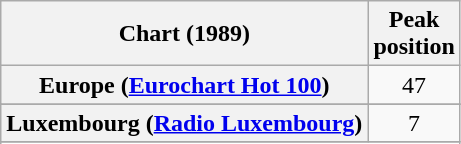<table class="wikitable sortable plainrowheaders" style="text-align:center">
<tr>
<th>Chart (1989)</th>
<th>Peak<br>position</th>
</tr>
<tr>
<th scope="row">Europe (<a href='#'>Eurochart Hot 100</a>)</th>
<td>47</td>
</tr>
<tr>
</tr>
<tr>
<th scope="row">Luxembourg (<a href='#'>Radio Luxembourg</a>)</th>
<td align="center">7</td>
</tr>
<tr>
</tr>
<tr>
</tr>
</table>
